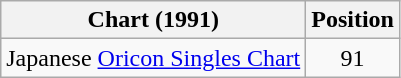<table class="wikitable">
<tr>
<th>Chart (1991)</th>
<th>Position</th>
</tr>
<tr>
<td>Japanese <a href='#'>Oricon Singles Chart</a></td>
<td align="center">91</td>
</tr>
</table>
